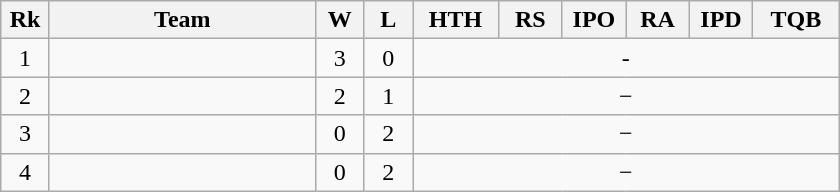<table class="wikitable" style="text-align:center">
<tr>
<th width="25">Rk</th>
<th width="170">Team</th>
<th width="25">W</th>
<th width="25">L</th>
<th width="50">HTH</th>
<th width="35">RS</th>
<th width="35">IPO</th>
<th width="35">RA</th>
<th width="35">IPD</th>
<th width="50">TQB</th>
</tr>
<tr>
<td>1</td>
<td style="text-align:left;"></td>
<td>3</td>
<td>0</td>
<td colspan="6" style="text-align: center;">-</td>
</tr>
<tr>
<td>2</td>
<td style="text-align:left;"></td>
<td>2</td>
<td>1</td>
<td colspan="6" style="text-align: center;">−</td>
</tr>
<tr>
<td>3</td>
<td style="text-align:left;"></td>
<td>0</td>
<td>2</td>
<td colspan="6" style="text-align: center;">−</td>
</tr>
<tr>
<td>4</td>
<td style="text-align:left;"></td>
<td>0</td>
<td>2</td>
<td colspan="6" style="text-align: center;">−</td>
</tr>
</table>
